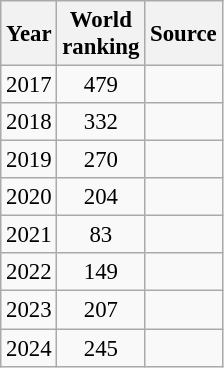<table class="wikitable" style="text-align:center; font-size: 95%;">
<tr>
<th>Year</th>
<th>World<br>ranking</th>
<th>Source</th>
</tr>
<tr>
<td>2017</td>
<td>479</td>
<td></td>
</tr>
<tr>
<td>2018</td>
<td>332</td>
<td></td>
</tr>
<tr>
<td>2019</td>
<td>270</td>
<td></td>
</tr>
<tr>
<td>2020</td>
<td>204</td>
<td></td>
</tr>
<tr>
<td>2021</td>
<td>83</td>
<td></td>
</tr>
<tr>
<td>2022</td>
<td>149</td>
<td></td>
</tr>
<tr>
<td>2023</td>
<td>207</td>
<td></td>
</tr>
<tr>
<td>2024</td>
<td>245</td>
<td></td>
</tr>
</table>
